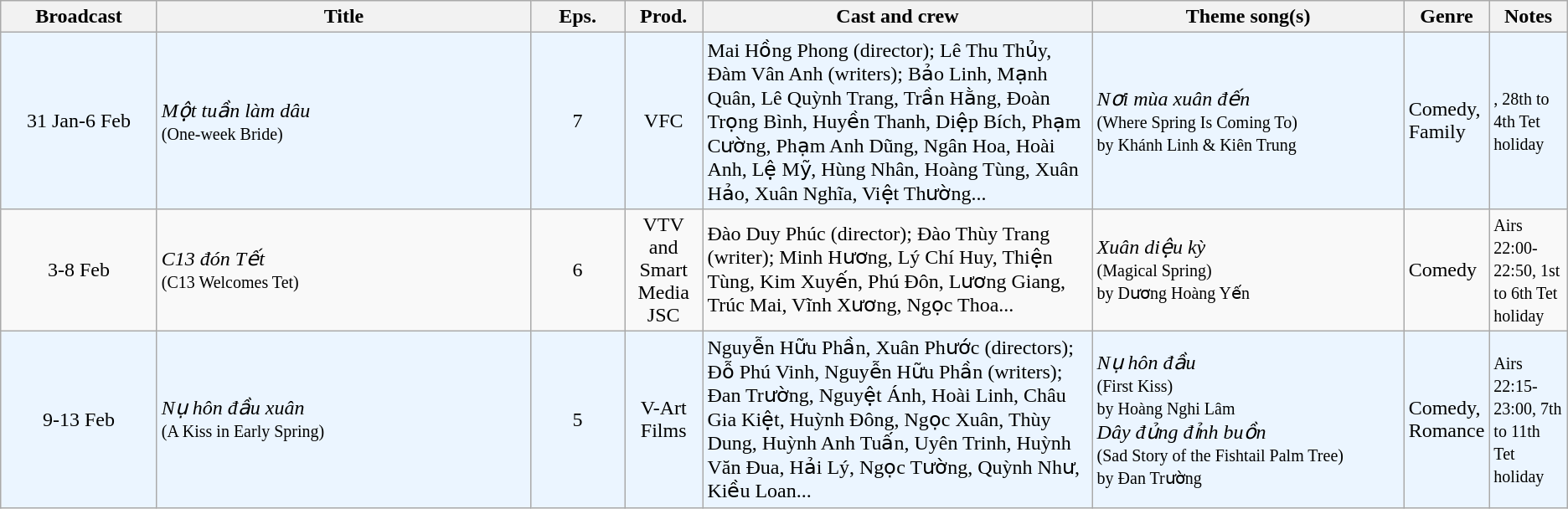<table class="wikitable sortable">
<tr>
<th style="width:10%;">Broadcast</th>
<th style="width:24%;">Title</th>
<th style="width:6%;">Eps.</th>
<th style="width:5%;">Prod.</th>
<th style="width:25%;">Cast and crew</th>
<th style="width:20%;">Theme song(s)</th>
<th style="width:5%;">Genre</th>
<th style="width:5%;">Notes</th>
</tr>
<tr ---- bgcolor="#ebf5ff">
<td style="text-align:center;">31 Jan-6 Feb<br></td>
<td><em>Một tuần làm dâu</em> <br><small>(One-week Bride)</small></td>
<td style="text-align:center;">7</td>
<td style="text-align:center;">VFC</td>
<td>Mai Hồng Phong (director); Lê Thu Thủy, Đàm Vân Anh (writers); Bảo Linh, Mạnh Quân, Lê Quỳnh Trang, Trần Hằng, Đoàn Trọng Bình, Huyền Thanh, Diệp Bích, Phạm Cường, Phạm Anh Dũng, Ngân Hoa, Hoài Anh, Lệ Mỹ, Hùng Nhân, Hoàng Tùng, Xuân Hảo, Xuân Nghĩa, Việt Thường...</td>
<td><em>Nơi mùa xuân đến</em> <br><small>(Where Spring Is Coming To)</small><br><small>by Khánh Linh & Kiên Trung</small></td>
<td>Comedy, Family</td>
<td><small>, 28th to 4th Tet holiday</small></td>
</tr>
<tr>
<td style="text-align:center;">3-8 Feb <br></td>
<td><em>C13 đón Tết</em> <br><small>(C13 Welcomes Tet)</small></td>
<td style="text-align:center;">6</td>
<td style="text-align:center;">VTV<br>and<br>Smart Media JSC</td>
<td>Đào Duy Phúc (director); Đào Thùy Trang (writer); Minh Hương, Lý Chí Huy, Thiện Tùng, Kim Xuyến, Phú Đôn, Lương Giang, Trúc Mai, Vĩnh Xương, Ngọc Thoa...</td>
<td><em>Xuân diệu kỳ</em> <br><small>(Magical Spring)</small><br><small>by Dương Hoàng Yến</small></td>
<td>Comedy</td>
<td><small>Airs 22:00-22:50, 1st to 6th Tet holiday</small></td>
</tr>
<tr ---- bgcolor="#ebf5ff">
<td style="text-align:center;">9-13 Feb<br></td>
<td><em>Nụ hôn đầu xuân</em> <br><small>(A Kiss in Early Spring)</small></td>
<td style="text-align:center;">5</td>
<td style="text-align:center;">V-Art Films</td>
<td>Nguyễn Hữu Phần, Xuân Phước (directors); Đỗ Phú Vinh, Nguyễn Hữu Phần (writers); Đan Trường, Nguyệt Ánh, Hoài Linh, Châu Gia Kiệt, Huỳnh Đông, Ngọc Xuân, Thùy Dung, Huỳnh Anh Tuấn, Uyên Trinh, Huỳnh Văn Đua, Hải Lý, Ngọc Tường, Quỳnh Như, Kiều Loan...</td>
<td><em>Nụ hôn đầu</em> <br><small>(First Kiss)</small><br><small>by Hoàng Nghi Lâm</small><br><em>Dây đủng đỉnh buồn</em> <br><small>(Sad Story of the Fishtail Palm Tree)</small><br><small>by Đan Trường</small></td>
<td>Comedy, Romance</td>
<td><small>Airs 22:15-23:00, 7th to 11th Tet holiday</small></td>
</tr>
</table>
